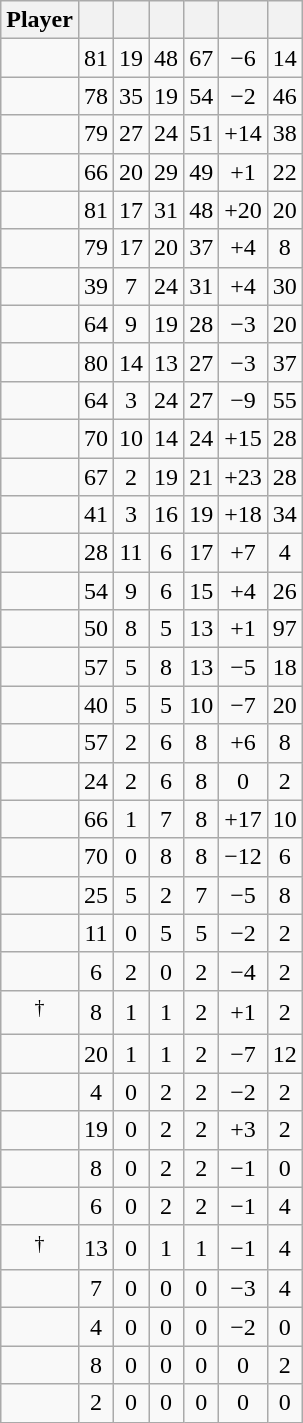<table class="wikitable sortable" style="text-align:center;">
<tr>
<th>Player</th>
<th></th>
<th></th>
<th></th>
<th></th>
<th data-sort-type="number"></th>
<th></th>
</tr>
<tr>
<td></td>
<td>81</td>
<td>19</td>
<td>48</td>
<td>67</td>
<td>−6</td>
<td>14</td>
</tr>
<tr>
<td></td>
<td>78</td>
<td>35</td>
<td>19</td>
<td>54</td>
<td>−2</td>
<td>46</td>
</tr>
<tr>
<td></td>
<td>79</td>
<td>27</td>
<td>24</td>
<td>51</td>
<td>+14</td>
<td>38</td>
</tr>
<tr>
<td></td>
<td>66</td>
<td>20</td>
<td>29</td>
<td>49</td>
<td>+1</td>
<td>22</td>
</tr>
<tr>
<td></td>
<td>81</td>
<td>17</td>
<td>31</td>
<td>48</td>
<td>+20</td>
<td>20</td>
</tr>
<tr>
<td></td>
<td>79</td>
<td>17</td>
<td>20</td>
<td>37</td>
<td>+4</td>
<td>8</td>
</tr>
<tr>
<td></td>
<td>39</td>
<td>7</td>
<td>24</td>
<td>31</td>
<td>+4</td>
<td>30</td>
</tr>
<tr>
<td></td>
<td>64</td>
<td>9</td>
<td>19</td>
<td>28</td>
<td>−3</td>
<td>20</td>
</tr>
<tr>
<td></td>
<td>80</td>
<td>14</td>
<td>13</td>
<td>27</td>
<td>−3</td>
<td>37</td>
</tr>
<tr>
<td></td>
<td>64</td>
<td>3</td>
<td>24</td>
<td>27</td>
<td>−9</td>
<td>55</td>
</tr>
<tr>
<td></td>
<td>70</td>
<td>10</td>
<td>14</td>
<td>24</td>
<td>+15</td>
<td>28</td>
</tr>
<tr>
<td></td>
<td>67</td>
<td>2</td>
<td>19</td>
<td>21</td>
<td>+23</td>
<td>28</td>
</tr>
<tr>
<td></td>
<td>41</td>
<td>3</td>
<td>16</td>
<td>19</td>
<td>+18</td>
<td>34</td>
</tr>
<tr>
<td></td>
<td>28</td>
<td>11</td>
<td>6</td>
<td>17</td>
<td>+7</td>
<td>4</td>
</tr>
<tr>
<td></td>
<td>54</td>
<td>9</td>
<td>6</td>
<td>15</td>
<td>+4</td>
<td>26</td>
</tr>
<tr>
<td></td>
<td>50</td>
<td>8</td>
<td>5</td>
<td>13</td>
<td>+1</td>
<td>97</td>
</tr>
<tr>
<td></td>
<td>57</td>
<td>5</td>
<td>8</td>
<td>13</td>
<td>−5</td>
<td>18</td>
</tr>
<tr>
<td></td>
<td>40</td>
<td>5</td>
<td>5</td>
<td>10</td>
<td>−7</td>
<td>20</td>
</tr>
<tr>
<td></td>
<td>57</td>
<td>2</td>
<td>6</td>
<td>8</td>
<td>+6</td>
<td>8</td>
</tr>
<tr>
<td></td>
<td>24</td>
<td>2</td>
<td>6</td>
<td>8</td>
<td>0</td>
<td>2</td>
</tr>
<tr>
<td></td>
<td>66</td>
<td>1</td>
<td>7</td>
<td>8</td>
<td>+17</td>
<td>10</td>
</tr>
<tr>
<td></td>
<td>70</td>
<td>0</td>
<td>8</td>
<td>8</td>
<td>−12</td>
<td>6</td>
</tr>
<tr>
<td></td>
<td>25</td>
<td>5</td>
<td>2</td>
<td>7</td>
<td>−5</td>
<td>8</td>
</tr>
<tr>
<td></td>
<td>11</td>
<td>0</td>
<td>5</td>
<td>5</td>
<td>−2</td>
<td>2</td>
</tr>
<tr>
<td></td>
<td>6</td>
<td>2</td>
<td>0</td>
<td>2</td>
<td>−4</td>
<td>2</td>
</tr>
<tr>
<td><sup>†</sup></td>
<td>8</td>
<td>1</td>
<td>1</td>
<td>2</td>
<td>+1</td>
<td>2</td>
</tr>
<tr>
<td></td>
<td>20</td>
<td>1</td>
<td>1</td>
<td>2</td>
<td>−7</td>
<td>12</td>
</tr>
<tr>
<td></td>
<td>4</td>
<td>0</td>
<td>2</td>
<td>2</td>
<td>−2</td>
<td>2</td>
</tr>
<tr>
<td></td>
<td>19</td>
<td>0</td>
<td>2</td>
<td>2</td>
<td>+3</td>
<td>2</td>
</tr>
<tr>
<td></td>
<td>8</td>
<td>0</td>
<td>2</td>
<td>2</td>
<td>−1</td>
<td>0</td>
</tr>
<tr>
<td></td>
<td>6</td>
<td>0</td>
<td>2</td>
<td>2</td>
<td>−1</td>
<td>4</td>
</tr>
<tr>
<td><sup>†</sup></td>
<td>13</td>
<td>0</td>
<td>1</td>
<td>1</td>
<td>−1</td>
<td>4</td>
</tr>
<tr>
<td></td>
<td>7</td>
<td>0</td>
<td>0</td>
<td>0</td>
<td>−3</td>
<td>4</td>
</tr>
<tr>
<td></td>
<td>4</td>
<td>0</td>
<td>0</td>
<td>0</td>
<td>−2</td>
<td>0</td>
</tr>
<tr>
<td></td>
<td>8</td>
<td>0</td>
<td>0</td>
<td>0</td>
<td>0</td>
<td>2</td>
</tr>
<tr>
<td></td>
<td>2</td>
<td>0</td>
<td>0</td>
<td>0</td>
<td>0</td>
<td>0</td>
</tr>
</table>
